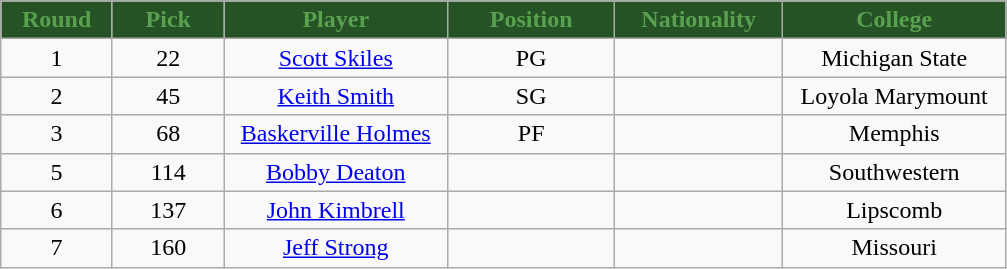<table class="wikitable sortable sortable">
<tr>
<th style="background:#255325; color:#59A04F" width="10%">Round</th>
<th style="background:#255325; color:#59A04F" width="10%">Pick</th>
<th style="background:#255325; color:#59A04F" width="20%">Player</th>
<th style="background:#255325; color:#59A04F" width="15%">Position</th>
<th style="background:#255325; color:#59A04F" width="15%">Nationality</th>
<th style="background:#255325; color:#59A04F" width="20%">College</th>
</tr>
<tr style="text-align: center">
<td>1</td>
<td>22</td>
<td><a href='#'>Scott Skiles</a></td>
<td>PG</td>
<td></td>
<td>Michigan State</td>
</tr>
<tr style="text-align: center">
<td>2</td>
<td>45</td>
<td><a href='#'>Keith Smith</a></td>
<td>SG</td>
<td></td>
<td>Loyola Marymount</td>
</tr>
<tr style="text-align: center">
<td>3</td>
<td>68</td>
<td><a href='#'>Baskerville Holmes</a></td>
<td>PF</td>
<td></td>
<td>Memphis</td>
</tr>
<tr style="text-align: center">
<td>5</td>
<td>114</td>
<td><a href='#'>Bobby Deaton</a></td>
<td></td>
<td></td>
<td>Southwestern</td>
</tr>
<tr style="text-align: center">
<td>6</td>
<td>137</td>
<td><a href='#'>John Kimbrell</a></td>
<td></td>
<td></td>
<td>Lipscomb</td>
</tr>
<tr style="text-align: center">
<td>7</td>
<td>160</td>
<td><a href='#'>Jeff Strong</a></td>
<td></td>
<td></td>
<td>Missouri</td>
</tr>
</table>
